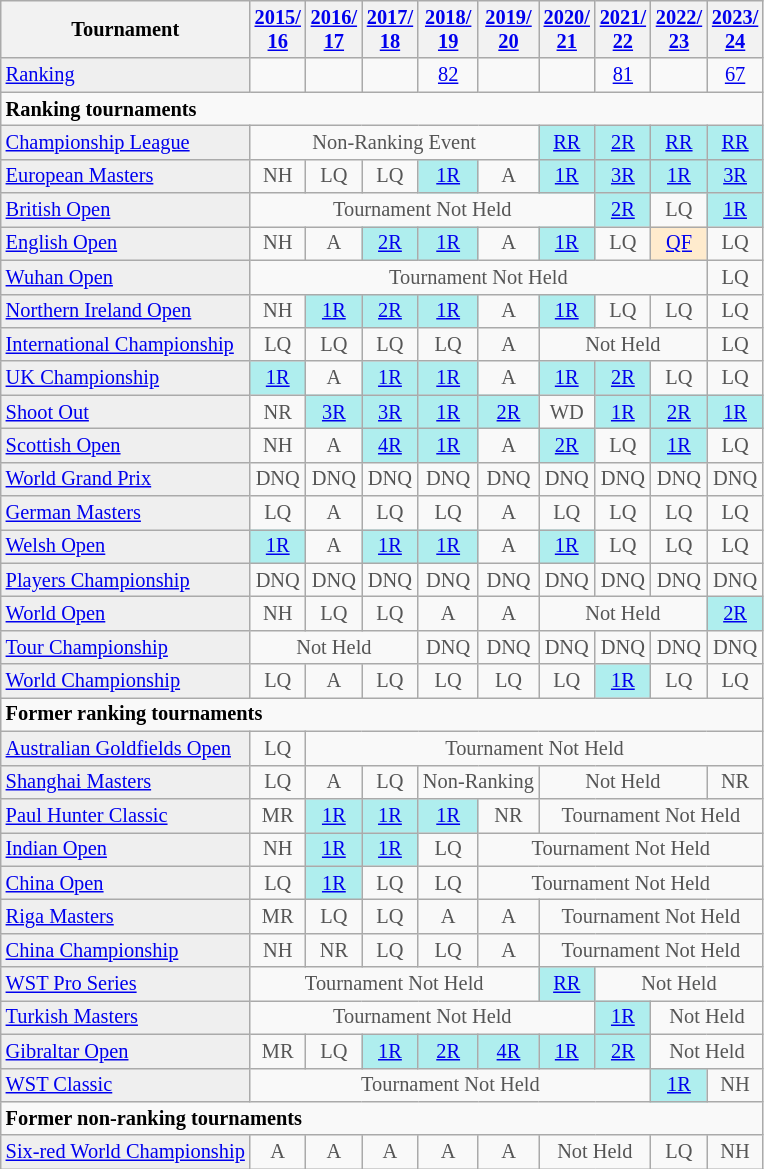<table class="wikitable" style="font-size:85%;">
<tr>
<th>Tournament</th>
<th><a href='#'>2015/<br>16</a></th>
<th><a href='#'>2016/<br>17</a></th>
<th><a href='#'>2017/<br>18</a></th>
<th><a href='#'>2018/<br>19</a></th>
<th><a href='#'>2019/<br>20</a></th>
<th><a href='#'>2020/<br>21</a></th>
<th><a href='#'>2021/<br>22</a></th>
<th><a href='#'>2022/<br>23</a></th>
<th><a href='#'>2023/<br>24</a></th>
</tr>
<tr>
<td style="background:#EFEFEF;"><a href='#'>Ranking</a></td>
<td align="center"></td>
<td align="center"></td>
<td align="center"></td>
<td align="center"><a href='#'>82</a></td>
<td align="center"></td>
<td align="center"></td>
<td align="center"><a href='#'>81</a></td>
<td align="center"></td>
<td align="center"><a href='#'>67</a></td>
</tr>
<tr>
<td colspan="10"><strong>Ranking tournaments</strong></td>
</tr>
<tr>
<td style="background:#EFEFEF;"><a href='#'>Championship League</a></td>
<td align="center" colspan="5" style="color:#555555;">Non-Ranking Event</td>
<td align="center" style="background:#afeeee;"><a href='#'>RR</a></td>
<td align="center" style="background:#afeeee;"><a href='#'>2R</a></td>
<td align="center" style="background:#afeeee;"><a href='#'>RR</a></td>
<td align="center" style="background:#afeeee;"><a href='#'>RR</a></td>
</tr>
<tr>
<td style="background:#EFEFEF;"><a href='#'>European Masters</a></td>
<td align="center" style="color:#555555;">NH</td>
<td align="center" style="color:#555555;">LQ</td>
<td align="center" style="color:#555555;">LQ</td>
<td align="center" style="background:#afeeee;"><a href='#'>1R</a></td>
<td align="center" style="color:#555555;">A</td>
<td align="center" style="background:#afeeee;"><a href='#'>1R</a></td>
<td align="center" style="background:#afeeee;"><a href='#'>3R</a></td>
<td align="center" style="background:#afeeee;"><a href='#'>1R</a></td>
<td align="center" style="background:#afeeee;"><a href='#'>3R</a></td>
</tr>
<tr>
<td style="background:#EFEFEF;"><a href='#'>British Open</a></td>
<td align="center" colspan="6" style="color:#555555;">Tournament Not Held</td>
<td align="center" style="background:#afeeee;"><a href='#'>2R</a></td>
<td align="center" style="color:#555555;">LQ</td>
<td align="center" style="background:#afeeee;"><a href='#'>1R</a></td>
</tr>
<tr>
<td style="background:#EFEFEF;"><a href='#'>English Open</a></td>
<td align="center" style="color:#555555;">NH</td>
<td align="center" style="color:#555555;">A</td>
<td align="center" style="background:#afeeee;"><a href='#'>2R</a></td>
<td align="center" style="background:#afeeee;"><a href='#'>1R</a></td>
<td align="center" style="color:#555555;">A</td>
<td align="center" style="background:#afeeee;"><a href='#'>1R</a></td>
<td align="center" style="color:#555555;">LQ</td>
<td align="center" style="background:#ffebcd;"><a href='#'>QF</a></td>
<td align="center" style="color:#555555;">LQ</td>
</tr>
<tr>
<td style="background:#EFEFEF;"><a href='#'>Wuhan Open</a></td>
<td align="center" colspan="8" style="color:#555555;">Tournament Not Held</td>
<td align="center" style="color:#555555;">LQ</td>
</tr>
<tr>
<td style="background:#EFEFEF;"><a href='#'>Northern Ireland Open</a></td>
<td align="center" style="color:#555555;">NH</td>
<td align="center" style="background:#afeeee;"><a href='#'>1R</a></td>
<td align="center" style="background:#afeeee;"><a href='#'>2R</a></td>
<td align="center" style="background:#afeeee;"><a href='#'>1R</a></td>
<td align="center" style="color:#555555;">A</td>
<td align="center" style="background:#afeeee;"><a href='#'>1R</a></td>
<td align="center" style="color:#555555;">LQ</td>
<td align="center" style="color:#555555;">LQ</td>
<td align="center" style="color:#555555;">LQ</td>
</tr>
<tr>
<td style="background:#EFEFEF;"><a href='#'>International Championship</a></td>
<td align="center" style="color:#555555;">LQ</td>
<td align="center" style="color:#555555;">LQ</td>
<td align="center" style="color:#555555;">LQ</td>
<td align="center" style="color:#555555;">LQ</td>
<td align="center" style="color:#555555;">A</td>
<td align="center" colspan="3" style="color:#555555;">Not Held</td>
<td align="center" style="color:#555555;">LQ</td>
</tr>
<tr>
<td style="background:#EFEFEF;"><a href='#'>UK Championship</a></td>
<td align="center" style="background:#afeeee;"><a href='#'>1R</a></td>
<td align="center" style="color:#555555;">A</td>
<td align="center" style="background:#afeeee;"><a href='#'>1R</a></td>
<td align="center" style="background:#afeeee;"><a href='#'>1R</a></td>
<td align="center" style="color:#555555;">A</td>
<td align="center" style="background:#afeeee;"><a href='#'>1R</a></td>
<td align="center" style="background:#afeeee;"><a href='#'>2R</a></td>
<td align="center" style="color:#555555;">LQ</td>
<td align="center" style="color:#555555;">LQ</td>
</tr>
<tr>
<td style="background:#EFEFEF;"><a href='#'>Shoot Out</a></td>
<td align="center" style="color:#555555;">NR</td>
<td align="center" style="background:#afeeee;"><a href='#'>3R</a></td>
<td align="center" style="background:#afeeee;"><a href='#'>3R</a></td>
<td align="center" style="background:#afeeee;"><a href='#'>1R</a></td>
<td align="center" style="background:#afeeee;"><a href='#'>2R</a></td>
<td align="center" style="color:#555555;">WD</td>
<td align="center" style="background:#afeeee;"><a href='#'>1R</a></td>
<td align="center" style="background:#afeeee;"><a href='#'>2R</a></td>
<td align="center" style="background:#afeeee;"><a href='#'>1R</a></td>
</tr>
<tr>
<td style="background:#EFEFEF;"><a href='#'>Scottish Open</a></td>
<td align="center" style="color:#555555;">NH</td>
<td align="center" style="color:#555555;">A</td>
<td align="center" style="background:#afeeee;"><a href='#'>4R</a></td>
<td align="center" style="background:#afeeee;"><a href='#'>1R</a></td>
<td align="center" style="color:#555555;">A</td>
<td align="center" style="background:#afeeee;"><a href='#'>2R</a></td>
<td align="center" style="color:#555555;">LQ</td>
<td align="center" style="background:#afeeee;"><a href='#'>1R</a></td>
<td align="center" style="color:#555555;">LQ</td>
</tr>
<tr>
<td style="background:#EFEFEF;"><a href='#'>World Grand Prix</a></td>
<td align="center" style="color:#555555;">DNQ</td>
<td align="center" style="color:#555555;">DNQ</td>
<td align="center" style="color:#555555;">DNQ</td>
<td align="center" style="color:#555555;">DNQ</td>
<td align="center" style="color:#555555;">DNQ</td>
<td align="center" style="color:#555555;">DNQ</td>
<td align="center" style="color:#555555;">DNQ</td>
<td align="center" style="color:#555555;">DNQ</td>
<td align="center" style="color:#555555;">DNQ</td>
</tr>
<tr>
<td style="background:#EFEFEF;"><a href='#'>German Masters</a></td>
<td align="center" style="color:#555555;">LQ</td>
<td align="center" style="color:#555555;">A</td>
<td align="center" style="color:#555555;">LQ</td>
<td align="center" style="color:#555555;">LQ</td>
<td align="center" style="color:#555555;">A</td>
<td align="center" style="color:#555555;">LQ</td>
<td align="center" style="color:#555555;">LQ</td>
<td align="center" style="color:#555555;">LQ</td>
<td align="center" style="color:#555555;">LQ</td>
</tr>
<tr>
<td style="background:#EFEFEF;"><a href='#'>Welsh Open</a></td>
<td align="center" style="background:#afeeee;"><a href='#'>1R</a></td>
<td align="center" style="color:#555555;">A</td>
<td align="center" style="background:#afeeee;"><a href='#'>1R</a></td>
<td align="center" style="background:#afeeee;"><a href='#'>1R</a></td>
<td align="center" style="color:#555555;">A</td>
<td align="center" style="background:#afeeee;"><a href='#'>1R</a></td>
<td align="center" style="color:#555555;">LQ</td>
<td align="center" style="color:#555555;">LQ</td>
<td align="center" style="color:#555555;">LQ</td>
</tr>
<tr>
<td style="background:#EFEFEF;"><a href='#'>Players Championship</a></td>
<td align="center" style="color:#555555;">DNQ</td>
<td align="center" style="color:#555555;">DNQ</td>
<td align="center" style="color:#555555;">DNQ</td>
<td align="center" style="color:#555555;">DNQ</td>
<td align="center" style="color:#555555;">DNQ</td>
<td align="center" style="color:#555555;">DNQ</td>
<td align="center" style="color:#555555;">DNQ</td>
<td align="center" style="color:#555555;">DNQ</td>
<td align="center" style="color:#555555;">DNQ</td>
</tr>
<tr>
<td style="background:#EFEFEF;"><a href='#'>World Open</a></td>
<td align="center" style="color:#555555;">NH</td>
<td align="center" style="color:#555555;">LQ</td>
<td align="center" style="color:#555555;">LQ</td>
<td align="center" style="color:#555555;">A</td>
<td align="center" style="color:#555555;">A</td>
<td align="center" colspan="3" style="color:#555555;">Not Held</td>
<td align="center" style="background:#afeeee;"><a href='#'>2R</a></td>
</tr>
<tr>
<td style="background:#EFEFEF;"><a href='#'>Tour Championship</a></td>
<td align="center" colspan="3" style="color:#555555;">Not Held</td>
<td align="center" style="color:#555555;">DNQ</td>
<td align="center" style="color:#555555;">DNQ</td>
<td align="center" style="color:#555555;">DNQ</td>
<td align="center" style="color:#555555;">DNQ</td>
<td align="center" style="color:#555555;">DNQ</td>
<td align="center" style="color:#555555;">DNQ</td>
</tr>
<tr>
<td style="background:#EFEFEF;"><a href='#'>World Championship</a></td>
<td align="center" style="color:#555555;">LQ</td>
<td align="center" style="color:#555555;">A</td>
<td align="center" style="color:#555555;">LQ</td>
<td align="center" style="color:#555555;">LQ</td>
<td align="center" style="color:#555555;">LQ</td>
<td align="center" style="color:#555555;">LQ</td>
<td align="center" style="background:#afeeee;"><a href='#'>1R</a></td>
<td align="center" style="color:#555555;">LQ</td>
<td align="center" style="color:#555555;">LQ</td>
</tr>
<tr>
<td colspan="10"><strong>Former ranking tournaments</strong></td>
</tr>
<tr>
<td style="background:#EFEFEF;"><a href='#'>Australian Goldfields Open</a></td>
<td align="center" style="color:#555555;">LQ</td>
<td align="center" colspan="10" style="color:#555555;">Tournament Not Held</td>
</tr>
<tr>
<td style="background:#EFEFEF;"><a href='#'>Shanghai Masters</a></td>
<td align="center" style="color:#555555;">LQ</td>
<td align="center" style="color:#555555;">A</td>
<td align="center" style="color:#555555;">LQ</td>
<td align="center" colspan="2" style="color:#555555;">Non-Ranking</td>
<td align="center" colspan="3" style="color:#555555;">Not Held</td>
<td align="center" style="color:#555555;">NR</td>
</tr>
<tr>
<td style="background:#EFEFEF;"><a href='#'>Paul Hunter Classic</a></td>
<td align="center" style="color:#555555;">MR</td>
<td align="center" style="background:#afeeee;"><a href='#'>1R</a></td>
<td align="center" style="background:#afeeee;"><a href='#'>1R</a></td>
<td align="center" style="background:#afeeee;"><a href='#'>1R</a></td>
<td align="center" style="color:#555555;">NR</td>
<td align="center" colspan="10" style="color:#555555;">Tournament Not Held</td>
</tr>
<tr>
<td style="background:#EFEFEF;"><a href='#'>Indian Open</a></td>
<td align="center" style="color:#555555;">NH</td>
<td align="center" style="background:#afeeee;"><a href='#'>1R</a></td>
<td align="center" style="background:#afeeee;"><a href='#'>1R</a></td>
<td align="center" style="color:#555555;">LQ</td>
<td align="center" colspan="10" style="color:#555555;">Tournament Not Held</td>
</tr>
<tr>
<td style="background:#EFEFEF;"><a href='#'>China Open</a></td>
<td align="center" style="color:#555555;">LQ</td>
<td align="center" style="background:#afeeee;"><a href='#'>1R</a></td>
<td align="center" style="color:#555555;">LQ</td>
<td align="center" style="color:#555555;">LQ</td>
<td align="center" colspan="10" style="color:#555555;">Tournament Not Held</td>
</tr>
<tr>
<td style="background:#EFEFEF;"><a href='#'>Riga Masters</a></td>
<td align="center" style="color:#555555;">MR</td>
<td align="center" style="color:#555555;">LQ</td>
<td align="center" style="color:#555555;">LQ</td>
<td align="center" style="color:#555555;">A</td>
<td align="center" style="color:#555555;">A</td>
<td align="center" colspan="10" style="color:#555555;">Tournament Not Held</td>
</tr>
<tr>
<td style="background:#EFEFEF;"><a href='#'>China Championship</a></td>
<td align="center" style="color:#555555;">NH</td>
<td align="center" style="color:#555555;">NR</td>
<td align="center" style="color:#555555;">LQ</td>
<td align="center" style="color:#555555;">LQ</td>
<td align="center" style="color:#555555;">A</td>
<td align="center" colspan="10" style="color:#555555;">Tournament Not Held</td>
</tr>
<tr>
<td style="background:#EFEFEF;"><a href='#'>WST Pro Series</a></td>
<td align="center" colspan="5" style="color:#555555;">Tournament Not Held</td>
<td align="center" style="background:#afeeee;"><a href='#'>RR</a></td>
<td align="center" colspan="3" style="color:#555555;">Not Held</td>
</tr>
<tr>
<td style="background:#EFEFEF;"><a href='#'>Turkish Masters</a></td>
<td align="center" colspan="6" style="color:#555555;">Tournament Not Held</td>
<td align="center" style="background:#afeeee;"><a href='#'>1R</a></td>
<td align="center" colspan="2" style="color:#555555;">Not Held</td>
</tr>
<tr>
<td style="background:#EFEFEF;"><a href='#'>Gibraltar Open</a></td>
<td align="center" style="color:#555555;">MR</td>
<td align="center" style="color:#555555;">LQ</td>
<td align="center" style="background:#afeeee;"><a href='#'>1R</a></td>
<td align="center" style="background:#afeeee;"><a href='#'>2R</a></td>
<td align="center" style="background:#afeeee;"><a href='#'>4R</a></td>
<td align="center" style="background:#afeeee;"><a href='#'>1R</a></td>
<td align="center" style="background:#afeeee;"><a href='#'>2R</a></td>
<td align="center" colspan="2" style="color:#555555;">Not Held</td>
</tr>
<tr>
<td style="background:#EFEFEF;"><a href='#'>WST Classic</a></td>
<td align="center" colspan="7" style="color:#555555;">Tournament Not Held</td>
<td align="center" style="background:#afeeee;"><a href='#'>1R</a></td>
<td align="center" style="color:#555555;">NH</td>
</tr>
<tr>
<td colspan="10"><strong>Former non-ranking tournaments</strong></td>
</tr>
<tr>
<td style="background:#EFEFEF;"><a href='#'>Six-red World Championship</a></td>
<td align="center" style="color:#555555;">A</td>
<td align="center" style="color:#555555;">A</td>
<td align="center" style="color:#555555;">A</td>
<td align="center" style="color:#555555;">A</td>
<td align="center" style="color:#555555;">A</td>
<td align="center" colspan="2" style="color:#555555;">Not Held</td>
<td align="center" style="color:#555555;">LQ</td>
<td align="center" style="color:#555555;">NH</td>
</tr>
</table>
